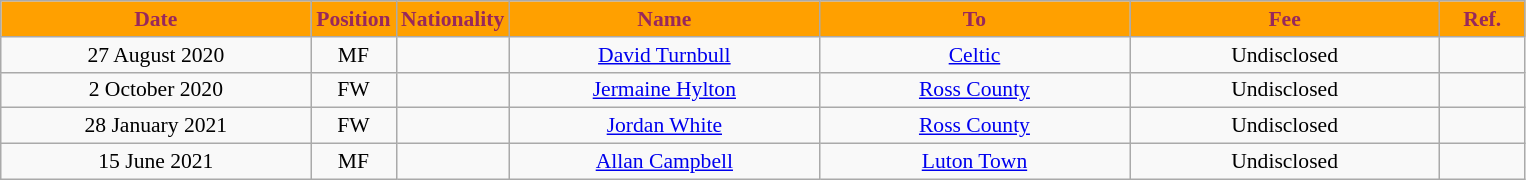<table class="wikitable" style="text-align:center; font-size:90%">
<tr>
<th style="background:#ffa000; color:#98285c; width:200px;">Date</th>
<th style="background:#ffa000; color:#98285c; width:50px;">Position</th>
<th style="background:#ffa000; color:#98285c; width:50px;">Nationality</th>
<th style="background:#ffa000; color:#98285c; width:200px;">Name</th>
<th style="background:#ffa000; color:#98285c; width:200px;">To</th>
<th style="background:#ffa000; color:#98285c; width:200px;">Fee</th>
<th style="background:#ffa000; color:#98285c; width:50px;">Ref.</th>
</tr>
<tr>
<td>27 August 2020</td>
<td>MF</td>
<td></td>
<td><a href='#'>David Turnbull</a></td>
<td><a href='#'>Celtic</a></td>
<td>Undisclosed</td>
<td></td>
</tr>
<tr>
<td>2 October 2020</td>
<td>FW</td>
<td></td>
<td><a href='#'>Jermaine Hylton</a></td>
<td><a href='#'>Ross County</a></td>
<td>Undisclosed</td>
<td></td>
</tr>
<tr>
<td>28 January 2021</td>
<td>FW</td>
<td></td>
<td><a href='#'>Jordan White</a></td>
<td><a href='#'>Ross County</a></td>
<td>Undisclosed</td>
<td></td>
</tr>
<tr>
<td>15 June 2021</td>
<td>MF</td>
<td></td>
<td><a href='#'>Allan Campbell</a></td>
<td><a href='#'>Luton Town</a></td>
<td>Undisclosed</td>
<td></td>
</tr>
</table>
